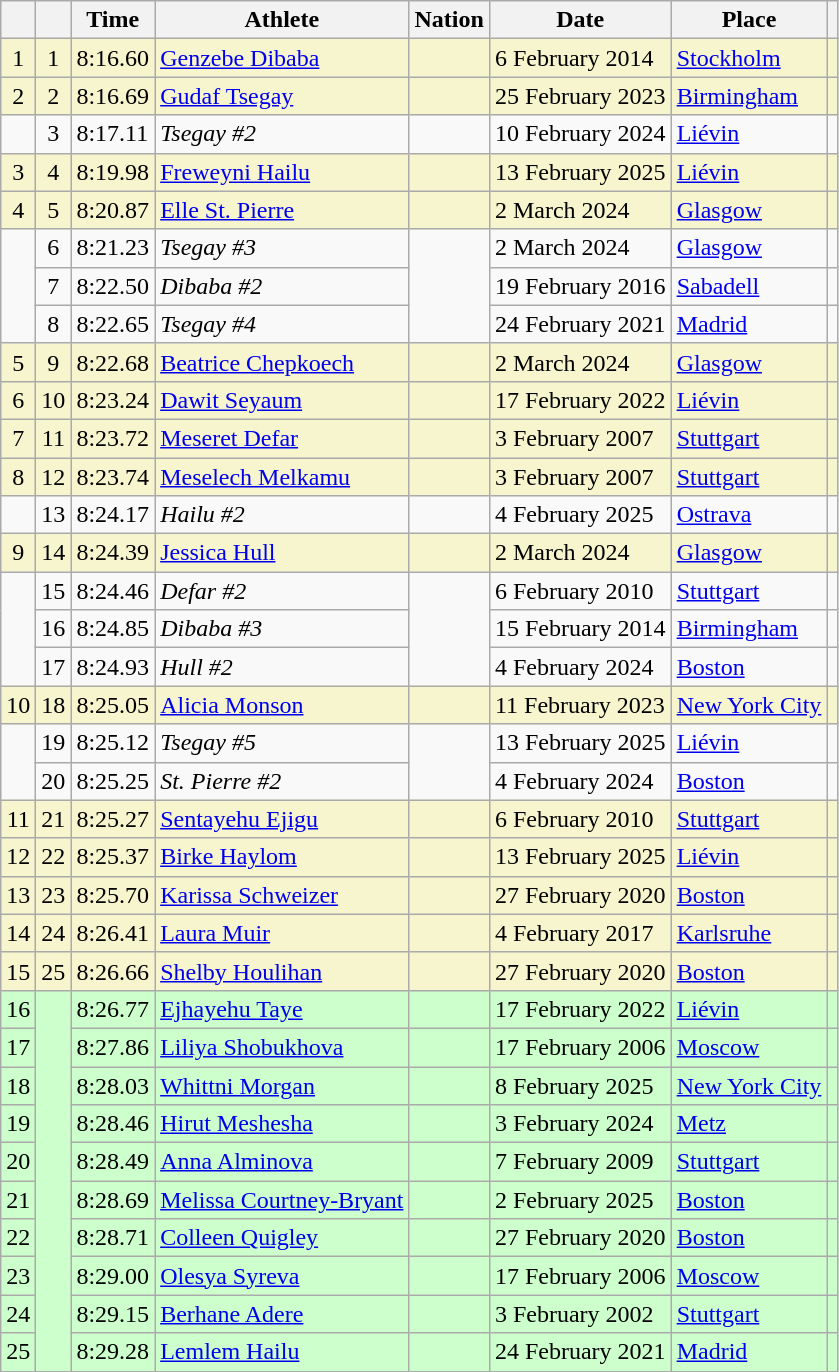<table class="wikitable sortable">
<tr>
<th></th>
<th></th>
<th>Time</th>
<th>Athlete</th>
<th>Nation</th>
<th>Date</th>
<th>Place</th>
<th class="unsortable"></th>
</tr>
<tr bgcolor="#f6F5CE">
<td align="center">1</td>
<td align="center">1</td>
<td>8:16.60</td>
<td><a href='#'>Genzebe Dibaba</a></td>
<td></td>
<td>6 February 2014</td>
<td><a href='#'>Stockholm</a></td>
<td></td>
</tr>
<tr bgcolor="#f6F5CE">
<td align="center">2</td>
<td align="center">2</td>
<td>8:16.69</td>
<td><a href='#'>Gudaf Tsegay</a></td>
<td></td>
<td>25 February 2023</td>
<td><a href='#'>Birmingham</a></td>
<td></td>
</tr>
<tr>
<td align="center"></td>
<td align="center">3</td>
<td>8:17.11</td>
<td><em>Tsegay #2</em></td>
<td></td>
<td>10 February 2024</td>
<td><a href='#'>Liévin</a></td>
<td></td>
</tr>
<tr bgcolor="#f6F5CE">
<td align="center">3</td>
<td align="center">4</td>
<td>8:19.98</td>
<td><a href='#'>Freweyni Hailu</a></td>
<td></td>
<td>13 February 2025</td>
<td><a href='#'>Liévin</a></td>
<td></td>
</tr>
<tr bgcolor="#f6F5CE">
<td align="center">4</td>
<td align="center">5</td>
<td>8:20.87</td>
<td><a href='#'>Elle St. Pierre</a></td>
<td></td>
<td>2 March 2024</td>
<td><a href='#'>Glasgow</a></td>
<td></td>
</tr>
<tr>
<td rowspan="3" align="center"></td>
<td align="center">6</td>
<td>8:21.23</td>
<td><em>Tsegay #3</em></td>
<td rowspan="3"></td>
<td>2 March 2024</td>
<td><a href='#'>Glasgow</a></td>
<td></td>
</tr>
<tr>
<td align="center">7</td>
<td>8:22.50</td>
<td><em>Dibaba #2</em></td>
<td>19 February 2016</td>
<td><a href='#'>Sabadell</a></td>
<td></td>
</tr>
<tr>
<td align="center">8</td>
<td>8:22.65</td>
<td><em>Tsegay #4</em></td>
<td>24 February 2021</td>
<td><a href='#'>Madrid</a></td>
<td></td>
</tr>
<tr bgcolor="#f6F5CE">
<td align="center">5</td>
<td align="center">9</td>
<td>8:22.68</td>
<td><a href='#'>Beatrice Chepkoech</a></td>
<td></td>
<td>2 March 2024</td>
<td><a href='#'>Glasgow</a></td>
<td></td>
</tr>
<tr bgcolor="#f6F5CE">
<td align="center">6</td>
<td align="center">10</td>
<td>8:23.24</td>
<td><a href='#'>Dawit Seyaum</a></td>
<td></td>
<td>17 February 2022</td>
<td><a href='#'>Liévin</a></td>
<td></td>
</tr>
<tr bgcolor="#f6F5CE">
<td align="center">7</td>
<td align="center">11</td>
<td>8:23.72</td>
<td><a href='#'>Meseret Defar</a></td>
<td></td>
<td>3 February 2007</td>
<td><a href='#'>Stuttgart</a></td>
<td></td>
</tr>
<tr bgcolor="#f6F5CE">
<td align="center">8</td>
<td align="center">12</td>
<td>8:23.74</td>
<td><a href='#'>Meselech Melkamu</a></td>
<td></td>
<td>3 February 2007</td>
<td><a href='#'>Stuttgart</a></td>
<td></td>
</tr>
<tr>
<td></td>
<td align="center">13</td>
<td>8:24.17</td>
<td><em>Hailu #2</em></td>
<td></td>
<td>4 February 2025</td>
<td><a href='#'>Ostrava</a></td>
<td></td>
</tr>
<tr bgcolor="#f6F5CE">
<td align="center">9</td>
<td align="center">14</td>
<td>8:24.39</td>
<td><a href='#'>Jessica Hull</a></td>
<td></td>
<td>2 March 2024</td>
<td><a href='#'>Glasgow</a></td>
<td></td>
</tr>
<tr>
<td rowspan="3"></td>
<td align="center">15</td>
<td>8:24.46</td>
<td><em>Defar #2</em></td>
<td rowspan="3"></td>
<td>6 February 2010</td>
<td><a href='#'>Stuttgart</a></td>
<td></td>
</tr>
<tr>
<td align="center">16</td>
<td>8:24.85</td>
<td><em>Dibaba #3</em></td>
<td>15 February 2014</td>
<td><a href='#'>Birmingham</a></td>
<td></td>
</tr>
<tr>
<td align="center">17</td>
<td>8:24.93</td>
<td><em>Hull #2</em></td>
<td>4 February 2024</td>
<td><a href='#'>Boston</a></td>
<td></td>
</tr>
<tr bgcolor="#f6F5CE">
<td align="center">10</td>
<td align="center">18</td>
<td>8:25.05</td>
<td><a href='#'>Alicia Monson</a></td>
<td></td>
<td>11 February 2023</td>
<td><a href='#'>New York City</a></td>
<td></td>
</tr>
<tr>
<td rowspan="2"></td>
<td align="center">19</td>
<td>8:25.12</td>
<td><em>Tsegay #5</em></td>
<td rowspan="2"></td>
<td>13 February 2025</td>
<td><a href='#'>Liévin</a></td>
<td></td>
</tr>
<tr>
<td align="center">20</td>
<td>8:25.25</td>
<td><em>St. Pierre #2</em></td>
<td>4 February 2024</td>
<td><a href='#'>Boston</a></td>
<td></td>
</tr>
<tr bgcolor="#f6F5CE">
<td align="center">11</td>
<td align="center">21</td>
<td>8:25.27</td>
<td><a href='#'>Sentayehu Ejigu</a></td>
<td></td>
<td>6 February 2010</td>
<td><a href='#'>Stuttgart</a></td>
<td></td>
</tr>
<tr bgcolor="#f6F5CE">
<td align="center">12</td>
<td align="center">22</td>
<td>8:25.37</td>
<td><a href='#'>Birke Haylom</a></td>
<td></td>
<td>13 February 2025</td>
<td><a href='#'>Liévin</a></td>
<td></td>
</tr>
<tr bgcolor="#f6F5CE">
<td align="center">13</td>
<td align="center">23</td>
<td>8:25.70</td>
<td><a href='#'>Karissa Schweizer</a></td>
<td></td>
<td>27 February 2020</td>
<td><a href='#'>Boston</a></td>
<td></td>
</tr>
<tr bgcolor="#f6F5CE">
<td align="center">14</td>
<td align="center">24</td>
<td>8:26.41</td>
<td><a href='#'>Laura Muir</a></td>
<td></td>
<td>4 February 2017</td>
<td><a href='#'>Karlsruhe</a></td>
<td></td>
</tr>
<tr bgcolor="#f6F5CE">
<td align="center">15</td>
<td align="center">25</td>
<td>8:26.66</td>
<td><a href='#'>Shelby Houlihan</a></td>
<td></td>
<td>27 February 2020</td>
<td><a href='#'>Boston</a></td>
<td></td>
</tr>
<tr bgcolor=#CCFFCC>
<td align="center">16</td>
<td rowspan="10"></td>
<td>8:26.77</td>
<td><a href='#'>Ejhayehu Taye</a></td>
<td></td>
<td>17 February 2022</td>
<td><a href='#'>Liévin</a></td>
<td></td>
</tr>
<tr bgcolor=#CCFFCC>
<td align="center">17</td>
<td>8:27.86</td>
<td><a href='#'>Liliya Shobukhova</a></td>
<td></td>
<td>17 February 2006</td>
<td><a href='#'>Moscow</a></td>
<td></td>
</tr>
<tr bgcolor=#CCFFCC>
<td align="center">18</td>
<td>8:28.03</td>
<td><a href='#'>Whittni Morgan</a></td>
<td></td>
<td>8 February 2025</td>
<td><a href='#'>New York City</a></td>
<td></td>
</tr>
<tr bgcolor=#CCFFCC>
<td align="center">19</td>
<td>8:28.46</td>
<td><a href='#'>Hirut Meshesha</a></td>
<td></td>
<td>3 February 2024</td>
<td><a href='#'>Metz</a></td>
<td></td>
</tr>
<tr bgcolor=#CCFFCC>
<td align="center">20</td>
<td>8:28.49</td>
<td><a href='#'>Anna Alminova</a></td>
<td></td>
<td>7 February 2009</td>
<td><a href='#'>Stuttgart</a></td>
<td></td>
</tr>
<tr bgcolor=#CCFFCC>
<td align="center">21</td>
<td>8:28.69</td>
<td><a href='#'>Melissa Courtney-Bryant</a></td>
<td></td>
<td>2 February 2025</td>
<td><a href='#'>Boston</a></td>
<td></td>
</tr>
<tr bgcolor=#CCFFCC>
<td align="center">22</td>
<td>8:28.71</td>
<td><a href='#'>Colleen Quigley</a></td>
<td></td>
<td>27 February 2020</td>
<td><a href='#'>Boston</a></td>
<td></td>
</tr>
<tr bgcolor=#CCFFCC>
<td align="center">23</td>
<td>8:29.00</td>
<td><a href='#'>Olesya Syreva</a></td>
<td></td>
<td>17 February 2006</td>
<td><a href='#'>Moscow</a></td>
<td></td>
</tr>
<tr bgcolor=#CCFFCC>
<td align="center">24</td>
<td>8:29.15</td>
<td><a href='#'>Berhane Adere</a></td>
<td></td>
<td>3 February 2002</td>
<td><a href='#'>Stuttgart</a></td>
<td></td>
</tr>
<tr bgcolor=#CCFFCC>
<td align="center">25</td>
<td>8:29.28</td>
<td><a href='#'>Lemlem Hailu</a></td>
<td></td>
<td>24 February 2021</td>
<td><a href='#'>Madrid</a></td>
<td></td>
</tr>
</table>
